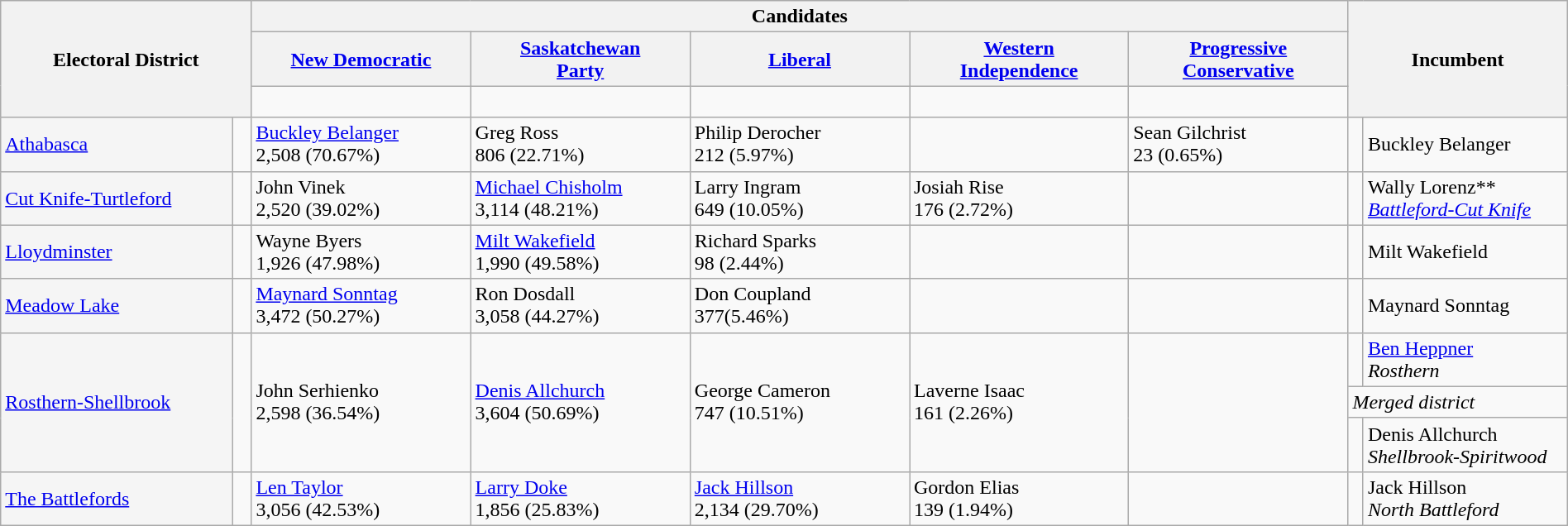<table class="wikitable" style="width:100%">
<tr>
<th style="width:16%;" rowspan=3 colspan=2>Electoral District</th>
<th colspan=5>Candidates</th>
<th style="width:14%;" rowspan=3 colspan=2>Incumbent</th>
</tr>
<tr>
<th width=14%><a href='#'>New Democratic</a></th>
<th width=14%><a href='#'>Saskatchewan<br>Party</a></th>
<th width=14%><a href='#'>Liberal</a></th>
<th width=14%><a href='#'>Western<br>Independence</a></th>
<th width=14%><a href='#'>Progressive<br>Conservative</a></th>
</tr>
<tr>
<td width=14% > </td>
<td width=14% > </td>
<td width=14% > </td>
<td width=14% > </td>
<td width=14% > </td>
</tr>
<tr>
<td bgcolor=whitesmoke><a href='#'>Athabasca</a></td>
<td> </td>
<td><a href='#'>Buckley Belanger</a><br>2,508 (70.67%)</td>
<td>Greg Ross <br>806 (22.71%)</td>
<td>Philip Derocher <br>212 (5.97%)</td>
<td></td>
<td>Sean Gilchrist <br>23 (0.65%)</td>
<td> </td>
<td>Buckley Belanger</td>
</tr>
<tr>
<td bgcolor=whitesmoke><a href='#'>Cut Knife-Turtleford</a></td>
<td> </td>
<td>John Vinek <br>2,520 (39.02%)</td>
<td><a href='#'>Michael Chisholm</a><br>3,114 (48.21%)</td>
<td>Larry Ingram <br>649 (10.05%)</td>
<td>Josiah Rise <br>176 (2.72%)</td>
<td></td>
<td> </td>
<td>Wally Lorenz**<br><span><em><a href='#'>Battleford-Cut Knife</a></em></span></td>
</tr>
<tr>
<td bgcolor=whitesmoke><a href='#'>Lloydminster</a></td>
<td> </td>
<td>Wayne Byers<br>1,926 (47.98%)</td>
<td><a href='#'>Milt Wakefield</a><br>1,990 (49.58%)</td>
<td>Richard Sparks<br>98 (2.44%)</td>
<td></td>
<td></td>
<td> </td>
<td>Milt Wakefield</td>
</tr>
<tr>
<td bgcolor=whitesmoke><a href='#'>Meadow Lake</a></td>
<td> </td>
<td><a href='#'>Maynard Sonntag</a><br>3,472 (50.27%)</td>
<td>Ron Dosdall <br>3,058 (44.27%)</td>
<td>Don Coupland <br>377(5.46%)</td>
<td></td>
<td></td>
<td> </td>
<td>Maynard Sonntag</td>
</tr>
<tr>
<td rowspan=3 style="background:whitesmoke;"><a href='#'>Rosthern-Shellbrook</a></td>
<td rowspan=3 > </td>
<td rowspan=3>John Serhienko <br>2,598 (36.54%)</td>
<td rowspan=3><a href='#'>Denis Allchurch</a><br>3,604 (50.69%)</td>
<td rowspan=3>George Cameron <br>747 (10.51%)</td>
<td rowspan=3>Laverne Isaac <br>161 (2.26%)</td>
<td rowspan=3></td>
<td> </td>
<td><a href='#'>Ben Heppner</a><br><span><em>Rosthern</em></span></td>
</tr>
<tr>
<td colspan=2><em>Merged district</em></td>
</tr>
<tr>
<td> </td>
<td>Denis Allchurch<br><span><em>Shellbrook-Spiritwood</em></span></td>
</tr>
<tr>
<td bgcolor=whitesmoke><a href='#'>The Battlefords</a></td>
<td> </td>
<td><a href='#'>Len Taylor</a><br>3,056 (42.53%)</td>
<td><a href='#'>Larry Doke</a><br>1,856 (25.83%)</td>
<td><a href='#'>Jack Hillson</a><br>2,134 (29.70%)</td>
<td>Gordon Elias <br>139 (1.94%)</td>
<td></td>
<td> </td>
<td>Jack Hillson<br><span><em>North Battleford</em></span></td>
</tr>
</table>
